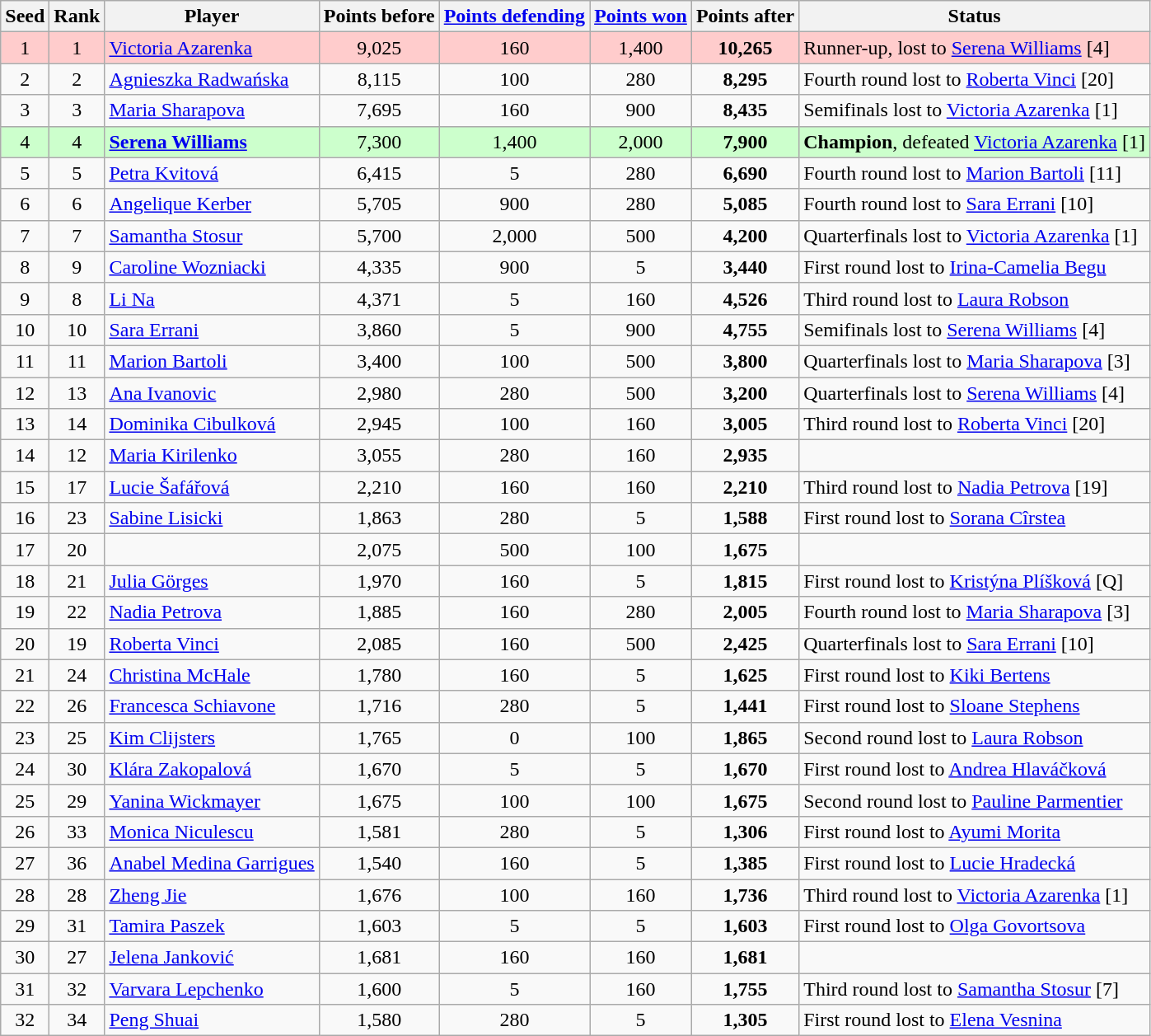<table class="wikitable sortable">
<tr>
<th>Seed</th>
<th>Rank</th>
<th>Player</th>
<th>Points before</th>
<th><a href='#'>Points defending</a></th>
<th><a href='#'>Points won</a></th>
<th>Points after</th>
<th>Status</th>
</tr>
<tr bgcolor=ffcccc>
<td align=center>1</td>
<td align=center>1</td>
<td> <a href='#'>Victoria Azarenka</a></td>
<td align=center>9,025</td>
<td align=center>160</td>
<td align=center>1,400</td>
<td align=center><strong>10,265</strong></td>
<td>Runner-up, lost to  <a href='#'>Serena Williams</a> [4]</td>
</tr>
<tr>
<td align=center>2</td>
<td align=center>2</td>
<td> <a href='#'>Agnieszka Radwańska</a></td>
<td align=center>8,115</td>
<td align=center>100</td>
<td align=center>280</td>
<td align=center><strong>8,295</strong></td>
<td>Fourth round lost to  <a href='#'>Roberta Vinci</a> [20]</td>
</tr>
<tr>
<td align=center>3</td>
<td align=center>3</td>
<td> <a href='#'>Maria Sharapova</a></td>
<td align=center>7,695</td>
<td align=center>160</td>
<td align=center>900</td>
<td align=center><strong>8,435</strong></td>
<td>Semifinals lost to  <a href='#'>Victoria Azarenka</a> [1]</td>
</tr>
<tr bgcolor=ccffcc>
<td align=center>4</td>
<td align=center>4</td>
<td> <strong><a href='#'>Serena Williams</a></strong></td>
<td align=center>7,300</td>
<td align=center>1,400</td>
<td align=center>2,000</td>
<td align=center><strong>7,900</strong></td>
<td><strong>Champion</strong>, defeated  <a href='#'>Victoria Azarenka</a> [1]</td>
</tr>
<tr>
<td align=center>5</td>
<td align=center>5</td>
<td> <a href='#'>Petra Kvitová</a></td>
<td align=center>6,415</td>
<td align=center>5</td>
<td align=center>280</td>
<td align=center><strong>6,690</strong></td>
<td>Fourth round lost to  <a href='#'>Marion Bartoli</a> [11]</td>
</tr>
<tr>
<td align=center>6</td>
<td align=center>6</td>
<td> <a href='#'>Angelique Kerber</a></td>
<td align=center>5,705</td>
<td align=center>900</td>
<td align=center>280</td>
<td align=center><strong>5,085</strong></td>
<td>Fourth round lost to  <a href='#'>Sara Errani</a> [10]</td>
</tr>
<tr>
<td align=center>7</td>
<td align=center>7</td>
<td> <a href='#'>Samantha Stosur</a></td>
<td align=center>5,700</td>
<td align=center>2,000</td>
<td align=center>500</td>
<td align=center><strong>4,200</strong></td>
<td>Quarterfinals lost to  <a href='#'>Victoria Azarenka</a> [1]</td>
</tr>
<tr>
<td align=center>8</td>
<td align=center>9</td>
<td> <a href='#'>Caroline Wozniacki</a></td>
<td align=center>4,335</td>
<td align=center>900</td>
<td align=center>5</td>
<td align=center><strong>3,440</strong></td>
<td>First round lost to  <a href='#'>Irina-Camelia Begu</a></td>
</tr>
<tr>
<td align=center>9</td>
<td align=center>8</td>
<td> <a href='#'>Li Na</a></td>
<td align=center>4,371</td>
<td align=center>5</td>
<td align=center>160</td>
<td align=center><strong>4,526</strong></td>
<td>Third round lost to  <a href='#'>Laura Robson</a></td>
</tr>
<tr>
<td align=center>10</td>
<td align=center>10</td>
<td> <a href='#'>Sara Errani</a></td>
<td align=center>3,860</td>
<td align=center>5</td>
<td align=center>900</td>
<td align=center><strong>4,755</strong></td>
<td>Semifinals lost to  <a href='#'>Serena Williams</a> [4]</td>
</tr>
<tr>
<td align=center>11</td>
<td align=center>11</td>
<td> <a href='#'>Marion Bartoli</a></td>
<td align=center>3,400</td>
<td align=center>100</td>
<td align=center>500</td>
<td align=center><strong>3,800</strong></td>
<td>Quarterfinals lost to  <a href='#'>Maria Sharapova</a> [3]</td>
</tr>
<tr>
<td align=center>12</td>
<td align=center>13</td>
<td> <a href='#'>Ana Ivanovic</a></td>
<td align=center>2,980</td>
<td align=center>280</td>
<td align=center>500</td>
<td align=center><strong>3,200</strong></td>
<td>Quarterfinals lost to  <a href='#'>Serena Williams</a> [4]</td>
</tr>
<tr>
<td align=center>13</td>
<td align=center>14</td>
<td> <a href='#'>Dominika Cibulková</a></td>
<td align=center>2,945</td>
<td align=center>100</td>
<td align=center>160</td>
<td align=center><strong>3,005</strong></td>
<td>Third round lost to  <a href='#'>Roberta Vinci</a> [20]</td>
</tr>
<tr>
<td align=center>14</td>
<td align=center>12</td>
<td> <a href='#'>Maria Kirilenko</a></td>
<td align=center>3,055</td>
<td align=center>280</td>
<td align=center>160</td>
<td align=center><strong>2,935</strong></td>
<td></td>
</tr>
<tr>
<td align=center>15</td>
<td align=center>17</td>
<td> <a href='#'>Lucie Šafářová</a></td>
<td align=center>2,210</td>
<td align=center>160</td>
<td align=center>160</td>
<td align=center><strong>2,210</strong></td>
<td>Third round lost to  <a href='#'>Nadia Petrova</a> [19]</td>
</tr>
<tr>
<td align=center>16</td>
<td align=center>23</td>
<td> <a href='#'>Sabine Lisicki</a></td>
<td align=center>1,863</td>
<td align=center>280</td>
<td align=center>5</td>
<td align=center><strong>1,588</strong></td>
<td>First round lost to  <a href='#'>Sorana Cîrstea</a></td>
</tr>
<tr>
<td align=center>17</td>
<td align=center>20</td>
<td></td>
<td align=center>2,075</td>
<td align=center>500</td>
<td align=center>100</td>
<td align=center><strong>1,675</strong></td>
<td></td>
</tr>
<tr>
<td align=center>18</td>
<td align=center>21</td>
<td> <a href='#'>Julia Görges</a></td>
<td align=center>1,970</td>
<td align=center>160</td>
<td align=center>5</td>
<td align=center><strong>1,815</strong></td>
<td>First round lost to  <a href='#'>Kristýna Plíšková</a> [Q]</td>
</tr>
<tr>
<td align=center>19</td>
<td align=center>22</td>
<td> <a href='#'>Nadia Petrova</a></td>
<td align=center>1,885</td>
<td align=center>160</td>
<td align=center>280</td>
<td align=center><strong>2,005</strong></td>
<td>Fourth round lost to  <a href='#'>Maria Sharapova</a> [3]</td>
</tr>
<tr>
<td align=center>20</td>
<td align=center>19</td>
<td> <a href='#'>Roberta Vinci</a></td>
<td align=center>2,085</td>
<td align=center>160</td>
<td align=center>500</td>
<td align=center><strong>2,425</strong></td>
<td>Quarterfinals lost to  <a href='#'>Sara Errani</a> [10]</td>
</tr>
<tr>
<td align=center>21</td>
<td align=center>24</td>
<td> <a href='#'>Christina McHale</a></td>
<td align=center>1,780</td>
<td align=center>160</td>
<td align=center>5</td>
<td align=center><strong>1,625</strong></td>
<td>First round lost to  <a href='#'>Kiki Bertens</a></td>
</tr>
<tr>
<td align=center>22</td>
<td align=center>26</td>
<td> <a href='#'>Francesca Schiavone</a></td>
<td align=center>1,716</td>
<td align=center>280</td>
<td align=center>5</td>
<td align=center><strong>1,441</strong></td>
<td>First round lost to  <a href='#'>Sloane Stephens</a></td>
</tr>
<tr>
<td align=center>23</td>
<td align=center>25</td>
<td> <a href='#'>Kim Clijsters</a></td>
<td align=center>1,765</td>
<td align=center>0</td>
<td align=center>100</td>
<td align=center><strong>1,865</strong></td>
<td>Second round lost to  <a href='#'>Laura Robson</a></td>
</tr>
<tr>
<td align=center>24</td>
<td align=center>30</td>
<td> <a href='#'>Klára Zakopalová</a></td>
<td align=center>1,670</td>
<td align=center>5</td>
<td align=center>5</td>
<td align=center><strong>1,670</strong></td>
<td>First round lost to  <a href='#'>Andrea Hlaváčková</a></td>
</tr>
<tr>
<td align=center>25</td>
<td align=center>29</td>
<td> <a href='#'>Yanina Wickmayer</a></td>
<td align=center>1,675</td>
<td align=center>100</td>
<td align=center>100</td>
<td align=center><strong>1,675</strong></td>
<td>Second round lost to  <a href='#'>Pauline Parmentier</a></td>
</tr>
<tr>
<td align=center>26</td>
<td align=center>33</td>
<td> <a href='#'>Monica Niculescu</a></td>
<td align=center>1,581</td>
<td align=center>280</td>
<td align=center>5</td>
<td align=center><strong>1,306</strong></td>
<td>First round lost to  <a href='#'>Ayumi Morita</a></td>
</tr>
<tr>
<td align=center>27</td>
<td align=center>36</td>
<td> <a href='#'>Anabel Medina Garrigues</a></td>
<td align=center>1,540</td>
<td align=center>160</td>
<td align=center>5</td>
<td align=center><strong>1,385</strong></td>
<td>First round lost to  <a href='#'>Lucie Hradecká</a></td>
</tr>
<tr>
<td align=center>28</td>
<td align=center>28</td>
<td> <a href='#'>Zheng Jie</a></td>
<td align=center>1,676</td>
<td align=center>100</td>
<td align=center>160</td>
<td align=center><strong>1,736</strong></td>
<td>Third round lost to  <a href='#'>Victoria Azarenka</a> [1]</td>
</tr>
<tr>
<td align=center>29</td>
<td align=center>31</td>
<td> <a href='#'>Tamira Paszek</a></td>
<td align=center>1,603</td>
<td align=center>5</td>
<td align=center>5</td>
<td align=center><strong>1,603</strong></td>
<td>First round lost to  <a href='#'>Olga Govortsova</a></td>
</tr>
<tr>
<td align=center>30</td>
<td align=center>27</td>
<td> <a href='#'>Jelena Janković</a></td>
<td align=center>1,681</td>
<td align=center>160</td>
<td align=center>160</td>
<td align=center><strong>1,681</strong></td>
<td></td>
</tr>
<tr>
<td align=center>31</td>
<td align=center>32</td>
<td> <a href='#'>Varvara Lepchenko</a></td>
<td align=center>1,600</td>
<td align=center>5</td>
<td align=center>160</td>
<td align=center><strong>1,755</strong></td>
<td>Third round lost to  <a href='#'>Samantha Stosur</a> [7]</td>
</tr>
<tr>
<td align=center>32</td>
<td align=center>34</td>
<td> <a href='#'>Peng Shuai</a></td>
<td align=center>1,580</td>
<td align=center>280</td>
<td align=center>5</td>
<td align=center><strong>1,305</strong></td>
<td>First round lost to  <a href='#'>Elena Vesnina</a></td>
</tr>
</table>
